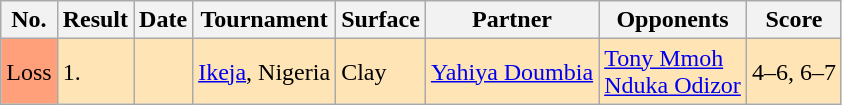<table class="sortable wikitable">
<tr>
<th>No.</th>
<th>Result</th>
<th>Date</th>
<th>Tournament</th>
<th>Surface</th>
<th>Partner</th>
<th>Opponents</th>
<th class="unsortable">Score</th>
</tr>
<tr style="background:moccasin;">
<td bgcolor=FFA07A>Loss</td>
<td>1.</td>
<td></td>
<td><a href='#'>Ikeja</a>, Nigeria</td>
<td>Clay</td>
<td> <a href='#'>Yahiya Doumbia</a></td>
<td> <a href='#'>Tony Mmoh</a><br> <a href='#'>Nduka Odizor</a></td>
<td>4–6, 6–7</td>
</tr>
</table>
